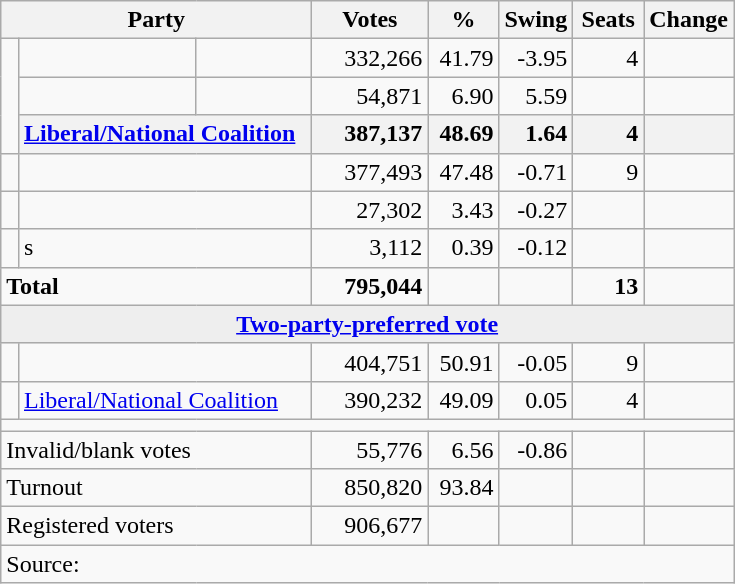<table class="wikitable">
<tr>
<th colspan="3" style="width:200px"><strong>Party</strong></th>
<th style="width:70px; text-align:center;"><strong>Votes</strong></th>
<th style="width:40px; text-align:center;"><strong>%</strong></th>
<th style="width:40px; text-align:center;"><strong>Swing</strong></th>
<th style="width:40px; text-align:center;"><strong>Seats</strong></th>
<th style="width:40px; text-align:center;"><strong>Change</strong></th>
</tr>
<tr>
<td rowspan="3"> </td>
<td> </td>
<td></td>
<td align=right>332,266</td>
<td align=right>41.79</td>
<td align=right>-3.95</td>
<td align=right>4</td>
<td align=right></td>
</tr>
<tr>
<td> </td>
<td></td>
<td align=right>54,871</td>
<td align=right>6.90</td>
<td align=right>5.59</td>
<td align=right></td>
<td align=right></td>
</tr>
<tr>
<th colspan="2" style="text-align:left;"><a href='#'>Liberal/National Coalition</a></th>
<th style="text-align:right;">387,137</th>
<th style="text-align:right;">48.69</th>
<th style="text-align:right;">1.64</th>
<th style="text-align:right;">4</th>
<th style="text-align:right;"></th>
</tr>
<tr>
<td> </td>
<td colspan=2></td>
<td align=right>377,493</td>
<td align=right>47.48</td>
<td align=right>-0.71</td>
<td align=right>9</td>
<td align=right></td>
</tr>
<tr>
<td> </td>
<td colspan=2></td>
<td align=right>27,302</td>
<td align=right>3.43</td>
<td align=right>-0.27</td>
<td align=right></td>
<td align=right></td>
</tr>
<tr>
<td> </td>
<td colspan=2>s</td>
<td align=right>3,112</td>
<td align=right>0.39</td>
<td align=right>-0.12</td>
<td align=right></td>
<td align=right></td>
</tr>
<tr>
<td colspan="3" align="left"><strong>Total</strong></td>
<td align=right><strong>795,044</strong></td>
<td align=right></td>
<td align=right></td>
<td align=right><strong>13</strong></td>
<td align=right></td>
</tr>
<tr>
<td colspan="8" style="text-align:center; background:#eee;"><strong><a href='#'>Two-party-preferred vote</a></strong></td>
</tr>
<tr>
<td> </td>
<td colspan=2></td>
<td align=right>404,751</td>
<td align=right>50.91</td>
<td align=right>-0.05</td>
<td align=right>9</td>
<td align=right></td>
</tr>
<tr>
<td> </td>
<td colspan=2><a href='#'>Liberal/National Coalition</a></td>
<td align=right>390,232</td>
<td align=right>49.09</td>
<td align=right>0.05</td>
<td align=right>4</td>
<td align=right></td>
</tr>
<tr>
<td colspan="8"></td>
</tr>
<tr>
<td colspan="3" style="text-align:left;">Invalid/blank votes</td>
<td align=right>55,776</td>
<td align=right>6.56</td>
<td align=right>-0.86</td>
<td></td>
<td></td>
</tr>
<tr>
<td colspan="3" style="text-align:left;">Turnout</td>
<td align=right>850,820</td>
<td align=right>93.84</td>
<td></td>
<td></td>
<td></td>
</tr>
<tr>
<td colspan="3" style="text-align:left;">Registered voters</td>
<td align=right>906,677</td>
<td></td>
<td></td>
<td></td>
<td></td>
</tr>
<tr>
<td colspan="8" align="left">Source: </td>
</tr>
</table>
